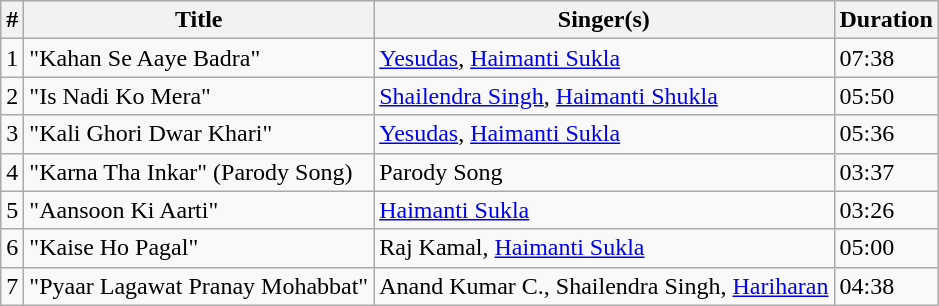<table class=wikitable>
<tr>
<th>#</th>
<th>Title</th>
<th>Singer(s)</th>
<th>Duration</th>
</tr>
<tr>
<td>1</td>
<td>"Kahan Se Aaye Badra"</td>
<td><a href='#'>Yesudas</a>, <a href='#'>Haimanti Sukla</a></td>
<td>07:38</td>
</tr>
<tr>
<td>2</td>
<td>"Is Nadi Ko Mera"</td>
<td><a href='#'>Shailendra Singh</a>, <a href='#'>Haimanti Shukla</a></td>
<td>05:50</td>
</tr>
<tr>
<td>3</td>
<td>"Kali Ghori Dwar Khari"</td>
<td><a href='#'>Yesudas</a>, <a href='#'>Haimanti Sukla</a></td>
<td>05:36</td>
</tr>
<tr>
<td>4</td>
<td>"Karna Tha Inkar" (Parody Song)</td>
<td>Parody Song</td>
<td>03:37</td>
</tr>
<tr>
<td>5</td>
<td>"Aansoon Ki Aarti"</td>
<td><a href='#'>Haimanti Sukla</a></td>
<td>03:26</td>
</tr>
<tr>
<td>6</td>
<td>"Kaise Ho Pagal"</td>
<td>Raj Kamal, <a href='#'>Haimanti Sukla</a></td>
<td>05:00</td>
</tr>
<tr>
<td>7</td>
<td>"Pyaar Lagawat Pranay Mohabbat"</td>
<td>Anand Kumar C., Shailendra Singh, <a href='#'>Hariharan</a></td>
<td>04:38</td>
</tr>
</table>
